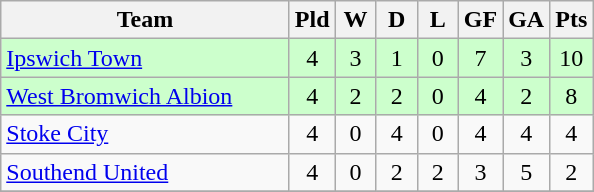<table class="wikitable" style="text-align: center;">
<tr>
<th width="185">Team</th>
<th width="20">Pld</th>
<th width="20">W</th>
<th width="20">D</th>
<th width="20">L</th>
<th width="20">GF</th>
<th width="20">GA</th>
<th width="20">Pts</th>
</tr>
<tr style="background: #ccffcc;">
<td align="left"><a href='#'>Ipswich Town</a></td>
<td>4</td>
<td>3</td>
<td>1</td>
<td>0</td>
<td>7</td>
<td>3</td>
<td>10</td>
</tr>
<tr style="background: #ccffcc;">
<td align="left"><a href='#'>West Bromwich Albion</a></td>
<td>4</td>
<td>2</td>
<td>2</td>
<td>0</td>
<td>4</td>
<td>2</td>
<td>8</td>
</tr>
<tr>
<td align="left"><a href='#'>Stoke City</a></td>
<td>4</td>
<td>0</td>
<td>4</td>
<td>0</td>
<td>4</td>
<td>4</td>
<td>4</td>
</tr>
<tr>
<td align="left"><a href='#'>Southend United</a></td>
<td>4</td>
<td>0</td>
<td>2</td>
<td>2</td>
<td>3</td>
<td>5</td>
<td>2</td>
</tr>
<tr>
</tr>
</table>
